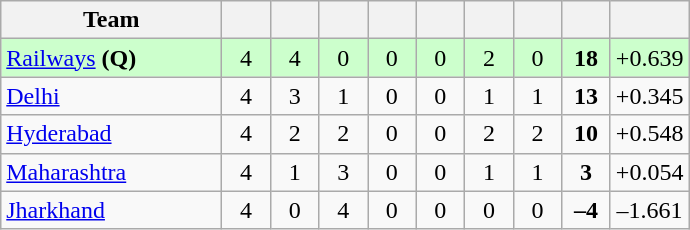<table class="wikitable" style="text-align:center">
<tr>
<th style="width:140px;">Team</th>
<th style="width:25px;"></th>
<th style="width:25px;"></th>
<th style="width:25px;"></th>
<th style="width:25px;"></th>
<th style="width:25px;"></th>
<th style="width:25px;"></th>
<th style="width:25px;"></th>
<th style="width:25px;"></th>
<th style="width:40px;"></th>
</tr>
<tr style="background:#cfc;">
<td style="text-align:left"><a href='#'>Railways</a> <strong>(Q)</strong></td>
<td>4</td>
<td>4</td>
<td>0</td>
<td>0</td>
<td>0</td>
<td>2</td>
<td>0</td>
<td><strong>18</strong></td>
<td>+0.639</td>
</tr>
<tr>
<td style="text-align:left"><a href='#'>Delhi</a></td>
<td>4</td>
<td>3</td>
<td>1</td>
<td>0</td>
<td>0</td>
<td>1</td>
<td>1</td>
<td><strong>13</strong></td>
<td>+0.345</td>
</tr>
<tr>
<td style="text-align:left"><a href='#'>Hyderabad</a></td>
<td>4</td>
<td>2</td>
<td>2</td>
<td>0</td>
<td>0</td>
<td>2</td>
<td>2</td>
<td><strong>10</strong></td>
<td>+0.548</td>
</tr>
<tr>
<td style="text-align:left"><a href='#'>Maharashtra</a></td>
<td>4</td>
<td>1</td>
<td>3</td>
<td>0</td>
<td>0</td>
<td>1</td>
<td>1</td>
<td><strong>3</strong></td>
<td>+0.054</td>
</tr>
<tr>
<td style="text-align:left"><a href='#'>Jharkhand</a></td>
<td>4</td>
<td>0</td>
<td>4</td>
<td>0</td>
<td>0</td>
<td>0</td>
<td>0</td>
<td><strong>–4</strong></td>
<td>–1.661</td>
</tr>
</table>
